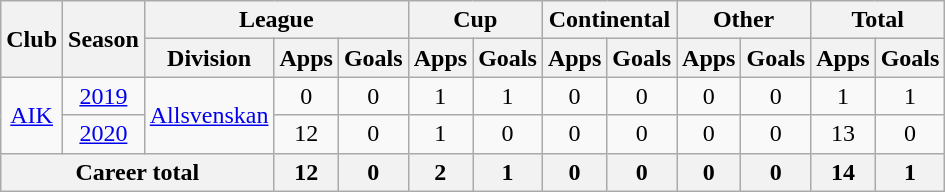<table class="wikitable" style="text-align: center">
<tr>
<th rowspan="2">Club</th>
<th rowspan="2">Season</th>
<th colspan="3">League</th>
<th colspan="2">Cup</th>
<th colspan="2">Continental</th>
<th colspan="2">Other</th>
<th colspan="2">Total</th>
</tr>
<tr>
<th>Division</th>
<th>Apps</th>
<th>Goals</th>
<th>Apps</th>
<th>Goals</th>
<th>Apps</th>
<th>Goals</th>
<th>Apps</th>
<th>Goals</th>
<th>Apps</th>
<th>Goals</th>
</tr>
<tr>
<td rowspan="2"><a href='#'>AIK</a></td>
<td><a href='#'>2019</a></td>
<td rowspan="2"><a href='#'>Allsvenskan</a></td>
<td>0</td>
<td>0</td>
<td>1</td>
<td>1</td>
<td>0</td>
<td>0</td>
<td>0</td>
<td>0</td>
<td>1</td>
<td>1</td>
</tr>
<tr>
<td><a href='#'>2020</a></td>
<td>12</td>
<td>0</td>
<td>1</td>
<td>0</td>
<td>0</td>
<td>0</td>
<td>0</td>
<td>0</td>
<td>13</td>
<td>0</td>
</tr>
<tr>
<th colspan=3>Career total</th>
<th>12</th>
<th>0</th>
<th>2</th>
<th>1</th>
<th>0</th>
<th>0</th>
<th>0</th>
<th>0</th>
<th>14</th>
<th>1</th>
</tr>
</table>
